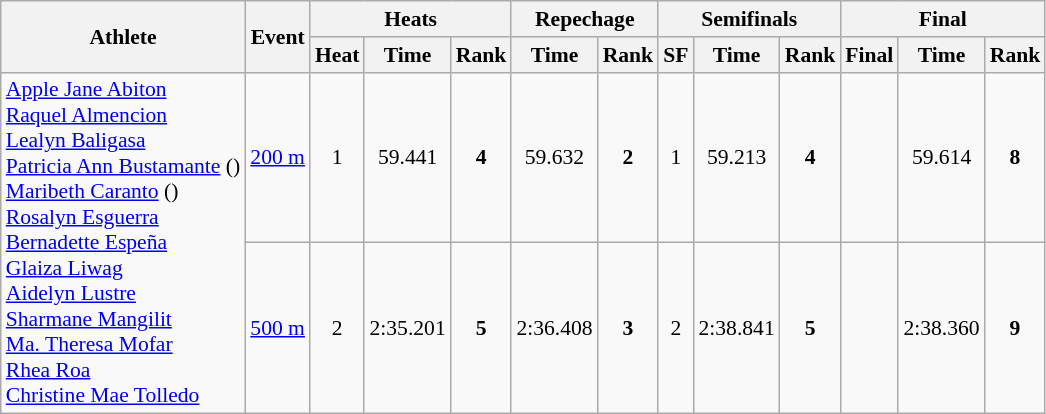<table class="wikitable" style="text-align:center; font-size:90%">
<tr>
<th rowspan="2">Athlete</th>
<th rowspan="2">Event</th>
<th colspan="3">Heats</th>
<th colspan="2">Repechage</th>
<th colspan="3">Semifinals</th>
<th colspan="3">Final</th>
</tr>
<tr>
<th>Heat</th>
<th>Time</th>
<th>Rank</th>
<th>Time</th>
<th>Rank</th>
<th>SF</th>
<th>Time</th>
<th>Rank</th>
<th>Final</th>
<th>Time</th>
<th>Rank</th>
</tr>
<tr>
<td rowspan=2 align="left"><a href='#'>Apple Jane Abiton</a><br><a href='#'>Raquel Almencion</a><br><a href='#'>Lealyn Baligasa</a><br><a href='#'>Patricia Ann Bustamante</a> () <br><a href='#'>Maribeth Caranto</a> () <br><a href='#'>Rosalyn Esguerra</a><br><a href='#'>Bernadette Espeña</a><br><a href='#'>Glaiza Liwag</a><br><a href='#'>Aidelyn Lustre</a><br><a href='#'>Sharmane Mangilit</a><br><a href='#'>Ma. Theresa Mofar</a><br><a href='#'>Rhea Roa</a><br><a href='#'>Christine Mae Tolledo</a></td>
<td><a href='#'>200 m</a></td>
<td>1</td>
<td>59.441</td>
<td><strong>4</strong></td>
<td>59.632</td>
<td><strong>2 </strong></td>
<td>1</td>
<td>59.213</td>
<td><strong>4 </strong></td>
<td></td>
<td>59.614</td>
<td><strong>8</strong></td>
</tr>
<tr>
<td><a href='#'>500 m</a></td>
<td>2</td>
<td>2:35.201</td>
<td><strong>5</strong></td>
<td>2:36.408</td>
<td><strong>3 </strong></td>
<td>2</td>
<td>2:38.841</td>
<td><strong>5 </strong></td>
<td></td>
<td>2:38.360</td>
<td><strong>9</strong></td>
</tr>
</table>
